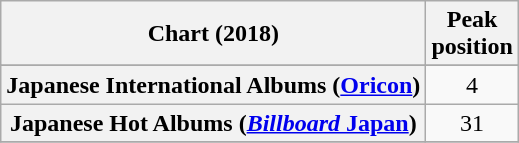<table class="wikitable sortable plainrowheaders" style="text-align:center">
<tr>
<th scope="col">Chart (2018)</th>
<th scope="col">Peak<br>position</th>
</tr>
<tr>
</tr>
<tr>
</tr>
<tr>
<th scope="row">Japanese International Albums (<a href='#'>Oricon</a>)</th>
<td>4</td>
</tr>
<tr>
<th scope="row">Japanese Hot Albums (<a href='#'><em>Billboard</em> Japan</a>)</th>
<td>31</td>
</tr>
<tr>
</tr>
</table>
